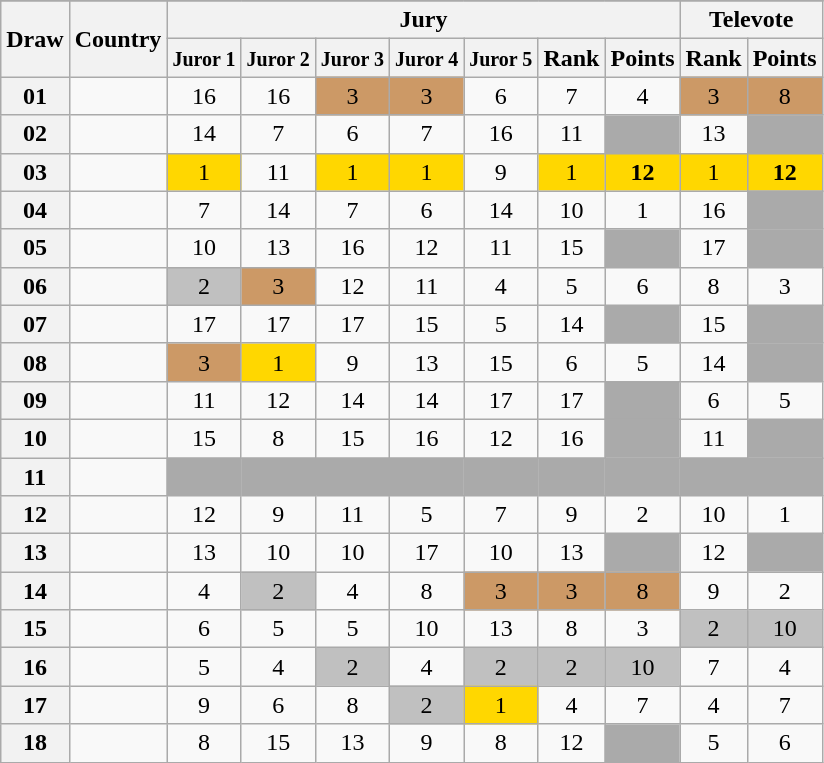<table class="sortable wikitable collapsible plainrowheaders" style="text-align:center;">
<tr>
</tr>
<tr>
<th scope="col" rowspan="2">Draw</th>
<th scope="col" rowspan="2">Country</th>
<th scope="col" colspan="7">Jury</th>
<th scope="col" colspan="2">Televote</th>
</tr>
<tr>
<th scope="col"><small>Juror 1</small></th>
<th scope="col"><small>Juror 2</small></th>
<th scope="col"><small>Juror 3</small></th>
<th scope="col"><small>Juror 4</small></th>
<th scope="col"><small>Juror 5</small></th>
<th scope="col">Rank</th>
<th scope="col">Points</th>
<th scope="col">Rank</th>
<th scope="col">Points</th>
</tr>
<tr>
<th scope="row" style="text-align:center;">01</th>
<td style="text-align:left;"></td>
<td>16</td>
<td>16</td>
<td style="background:#CC9966;">3</td>
<td style="background:#CC9966;">3</td>
<td>6</td>
<td>7</td>
<td>4</td>
<td style="background:#CC9966;">3</td>
<td style="background:#CC9966;">8</td>
</tr>
<tr>
<th scope="row" style="text-align:center;">02</th>
<td style="text-align:left;"></td>
<td>14</td>
<td>7</td>
<td>6</td>
<td>7</td>
<td>16</td>
<td>11</td>
<td style="background:#AAAAAA;"></td>
<td>13</td>
<td style="background:#AAAAAA;"></td>
</tr>
<tr>
<th scope="row" style="text-align:center;">03</th>
<td style="text-align:left;"></td>
<td style="background:gold;">1</td>
<td>11</td>
<td style="background:gold;">1</td>
<td style="background:gold;">1</td>
<td>9</td>
<td style="background:gold;">1</td>
<td style="background:gold;"><strong>12</strong></td>
<td style="background:gold;">1</td>
<td style="background:gold;"><strong>12</strong></td>
</tr>
<tr>
<th scope="row" style="text-align:center;">04</th>
<td style="text-align:left;"></td>
<td>7</td>
<td>14</td>
<td>7</td>
<td>6</td>
<td>14</td>
<td>10</td>
<td>1</td>
<td>16</td>
<td style="background:#AAAAAA;"></td>
</tr>
<tr>
<th scope="row" style="text-align:center;">05</th>
<td style="text-align:left;"></td>
<td>10</td>
<td>13</td>
<td>16</td>
<td>12</td>
<td>11</td>
<td>15</td>
<td style="background:#AAAAAA;"></td>
<td>17</td>
<td style="background:#AAAAAA;"></td>
</tr>
<tr>
<th scope="row" style="text-align:center;">06</th>
<td style="text-align:left;"></td>
<td style="background:silver;">2</td>
<td style="background:#CC9966;">3</td>
<td>12</td>
<td>11</td>
<td>4</td>
<td>5</td>
<td>6</td>
<td>8</td>
<td>3</td>
</tr>
<tr>
<th scope="row" style="text-align:center;">07</th>
<td style="text-align:left;"></td>
<td>17</td>
<td>17</td>
<td>17</td>
<td>15</td>
<td>5</td>
<td>14</td>
<td style="background:#AAAAAA;"></td>
<td>15</td>
<td style="background:#AAAAAA;"></td>
</tr>
<tr>
<th scope="row" style="text-align:center;">08</th>
<td style="text-align:left;"></td>
<td style="background:#CC9966;">3</td>
<td style="background:gold;">1</td>
<td>9</td>
<td>13</td>
<td>15</td>
<td>6</td>
<td>5</td>
<td>14</td>
<td style="background:#AAAAAA;"></td>
</tr>
<tr>
<th scope="row" style="text-align:center;">09</th>
<td style="text-align:left;"></td>
<td>11</td>
<td>12</td>
<td>14</td>
<td>14</td>
<td>17</td>
<td>17</td>
<td style="background:#AAAAAA;"></td>
<td>6</td>
<td>5</td>
</tr>
<tr>
<th scope="row" style="text-align:center;">10</th>
<td style="text-align:left;"></td>
<td>15</td>
<td>8</td>
<td>15</td>
<td>16</td>
<td>12</td>
<td>16</td>
<td style="background:#AAAAAA;"></td>
<td>11</td>
<td style="background:#AAAAAA;"></td>
</tr>
<tr class="sortbottom">
<th scope="row" style="text-align:center;">11</th>
<td style="text-align:left;"></td>
<td style="background:#AAAAAA;"></td>
<td style="background:#AAAAAA;"></td>
<td style="background:#AAAAAA;"></td>
<td style="background:#AAAAAA;"></td>
<td style="background:#AAAAAA;"></td>
<td style="background:#AAAAAA;"></td>
<td style="background:#AAAAAA;"></td>
<td style="background:#AAAAAA;"></td>
<td style="background:#AAAAAA;"></td>
</tr>
<tr>
<th scope="row" style="text-align:center;">12</th>
<td style="text-align:left;"></td>
<td>12</td>
<td>9</td>
<td>11</td>
<td>5</td>
<td>7</td>
<td>9</td>
<td>2</td>
<td>10</td>
<td>1</td>
</tr>
<tr>
<th scope="row" style="text-align:center;">13</th>
<td style="text-align:left;"></td>
<td>13</td>
<td>10</td>
<td>10</td>
<td>17</td>
<td>10</td>
<td>13</td>
<td style="background:#AAAAAA;"></td>
<td>12</td>
<td style="background:#AAAAAA;"></td>
</tr>
<tr>
<th scope="row" style="text-align:center;">14</th>
<td style="text-align:left;"></td>
<td>4</td>
<td style="background:silver;">2</td>
<td>4</td>
<td>8</td>
<td style="background:#CC9966;">3</td>
<td style="background:#CC9966;">3</td>
<td style="background:#CC9966;">8</td>
<td>9</td>
<td>2</td>
</tr>
<tr>
<th scope="row" style="text-align:center;">15</th>
<td style="text-align:left;"></td>
<td>6</td>
<td>5</td>
<td>5</td>
<td>10</td>
<td>13</td>
<td>8</td>
<td>3</td>
<td style="background:silver;">2</td>
<td style="background:silver;">10</td>
</tr>
<tr>
<th scope="row" style="text-align:center;">16</th>
<td style="text-align:left;"></td>
<td>5</td>
<td>4</td>
<td style="background:silver;">2</td>
<td>4</td>
<td style="background:silver;">2</td>
<td style="background:silver;">2</td>
<td style="background:silver;">10</td>
<td>7</td>
<td>4</td>
</tr>
<tr>
<th scope="row" style="text-align:center;">17</th>
<td style="text-align:left;"></td>
<td>9</td>
<td>6</td>
<td>8</td>
<td style="background:silver;">2</td>
<td style="background:gold;">1</td>
<td>4</td>
<td>7</td>
<td>4</td>
<td>7</td>
</tr>
<tr>
<th scope="row" style="text-align:center;">18</th>
<td style="text-align:left;"></td>
<td>8</td>
<td>15</td>
<td>13</td>
<td>9</td>
<td>8</td>
<td>12</td>
<td style="background:#AAAAAA;"></td>
<td>5</td>
<td>6</td>
</tr>
</table>
